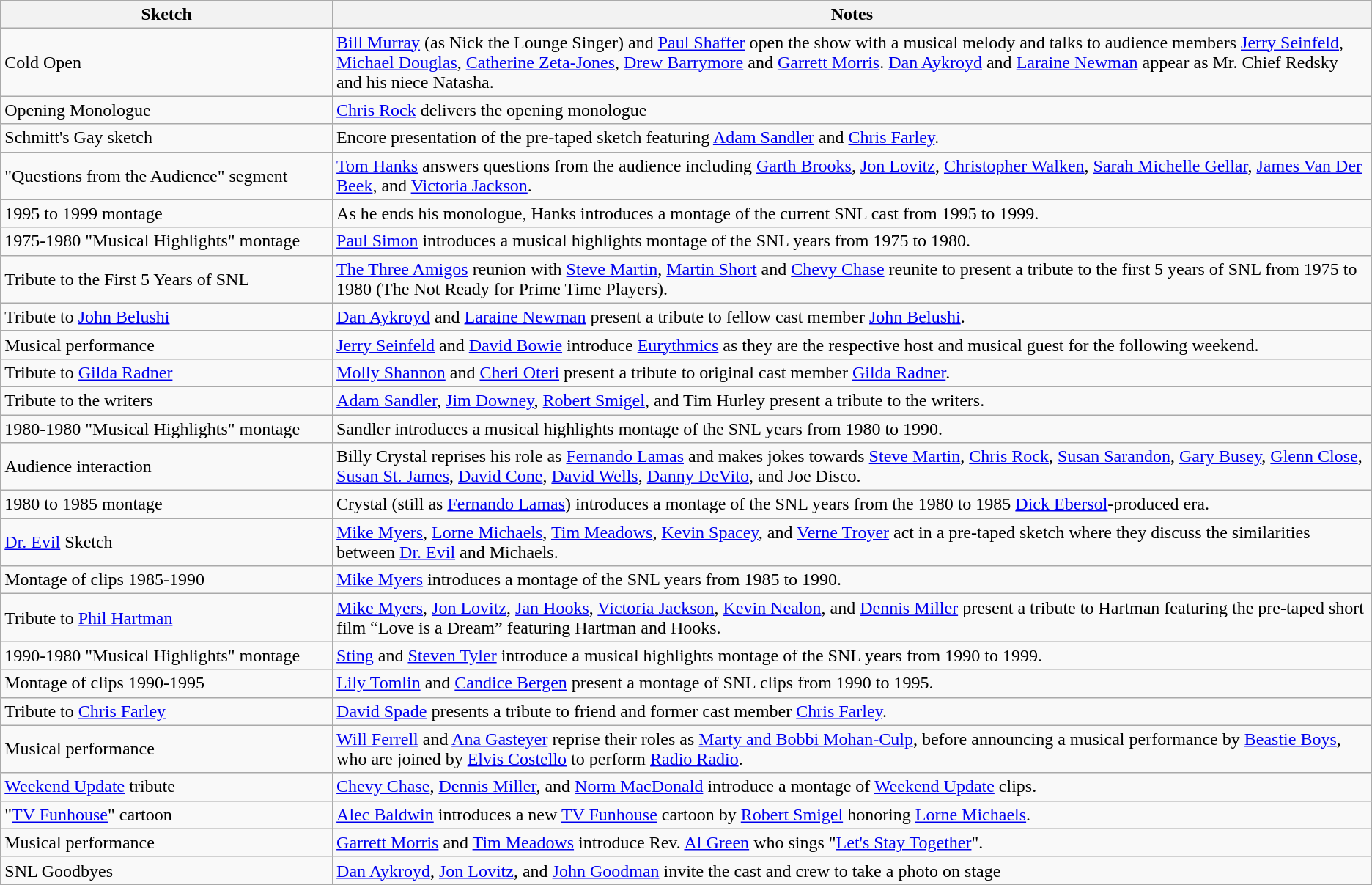<table class="wikitable">
<tr>
<th scope="col" style="width:20em;">Sketch</th>
<th scope="col" style="width:65em;">Notes</th>
</tr>
<tr>
<td>Cold Open</td>
<td><a href='#'>Bill Murray</a> (as Nick the Lounge Singer) and <a href='#'>Paul Shaffer</a> open the show with a musical melody and talks to audience members <a href='#'>Jerry Seinfeld</a>, <a href='#'>Michael Douglas</a>, <a href='#'>Catherine Zeta-Jones</a>, <a href='#'>Drew Barrymore</a> and <a href='#'>Garrett Morris</a>. <a href='#'>Dan Aykroyd</a> and <a href='#'>Laraine Newman</a> appear as Mr. Chief Redsky and his niece Natasha.</td>
</tr>
<tr>
<td>Opening Monologue</td>
<td><a href='#'>Chris Rock</a> delivers the opening monologue</td>
</tr>
<tr>
<td>Schmitt's Gay sketch</td>
<td>Encore presentation of the pre-taped sketch featuring <a href='#'>Adam Sandler</a> and <a href='#'>Chris Farley</a>.</td>
</tr>
<tr>
<td>"Questions from the Audience" segment</td>
<td><a href='#'>Tom Hanks</a> answers questions from the audience including <a href='#'>Garth Brooks</a>, <a href='#'>Jon Lovitz</a>, <a href='#'>Christopher Walken</a>, <a href='#'>Sarah Michelle Gellar</a>, <a href='#'>James Van Der Beek</a>, and <a href='#'>Victoria Jackson</a>.</td>
</tr>
<tr>
<td>1995 to 1999 montage</td>
<td>As he ends his monologue, Hanks introduces a montage of the current SNL cast from 1995 to 1999.</td>
</tr>
<tr>
<td>1975-1980 "Musical Highlights" montage</td>
<td><a href='#'>Paul Simon</a> introduces a musical highlights montage of the SNL years from 1975 to 1980.</td>
</tr>
<tr>
<td>Tribute to the First 5 Years of SNL</td>
<td><a href='#'>The Three Amigos</a> reunion with <a href='#'>Steve Martin</a>, <a href='#'>Martin Short</a> and <a href='#'>Chevy Chase</a> reunite to present a tribute to the first 5 years of SNL from 1975 to 1980 (The Not Ready for Prime Time Players).</td>
</tr>
<tr>
<td>Tribute to <a href='#'>John Belushi</a></td>
<td><a href='#'>Dan Aykroyd</a> and <a href='#'>Laraine Newman</a> present a tribute to fellow cast member <a href='#'>John Belushi</a>.</td>
</tr>
<tr>
<td>Musical performance</td>
<td><a href='#'>Jerry Seinfeld</a> and <a href='#'>David Bowie</a> introduce <a href='#'>Eurythmics</a> as they are the respective host and musical guest for the following weekend.</td>
</tr>
<tr>
<td>Tribute to <a href='#'>Gilda Radner</a></td>
<td><a href='#'>Molly Shannon</a> and <a href='#'>Cheri Oteri</a> present a tribute to original cast member <a href='#'>Gilda Radner</a>.</td>
</tr>
<tr>
<td>Tribute to the writers</td>
<td><a href='#'>Adam Sandler</a>, <a href='#'>Jim Downey</a>, <a href='#'>Robert Smigel</a>, and Tim Hurley present a tribute to the writers.</td>
</tr>
<tr>
<td>1980-1980 "Musical Highlights" montage</td>
<td>Sandler introduces a musical highlights montage of the SNL years from 1980 to 1990.</td>
</tr>
<tr>
<td>Audience interaction</td>
<td>Billy Crystal reprises his role as <a href='#'>Fernando Lamas</a> and makes jokes towards <a href='#'>Steve Martin</a>, <a href='#'>Chris Rock</a>, <a href='#'>Susan Sarandon</a>, <a href='#'>Gary Busey</a>, <a href='#'>Glenn Close</a>, <a href='#'>Susan St. James</a>, <a href='#'>David Cone</a>, <a href='#'>David Wells</a>, <a href='#'>Danny DeVito</a>, and Joe Disco.</td>
</tr>
<tr>
<td>1980 to 1985 montage</td>
<td>Crystal (still as <a href='#'>Fernando Lamas</a>) introduces  a montage of the SNL years from the 1980 to 1985 <a href='#'>Dick Ebersol</a>-produced era.</td>
</tr>
<tr>
<td><a href='#'>Dr. Evil</a> Sketch</td>
<td><a href='#'>Mike Myers</a>, <a href='#'>Lorne Michaels</a>, <a href='#'>Tim Meadows</a>, <a href='#'>Kevin Spacey</a>, and <a href='#'>Verne Troyer</a> act in a pre-taped sketch where they discuss the similarities between <a href='#'>Dr. Evil</a> and Michaels.</td>
</tr>
<tr>
<td>Montage of clips 1985-1990</td>
<td><a href='#'>Mike Myers</a> introduces a montage of the SNL years from 1985 to 1990.</td>
</tr>
<tr>
<td>Tribute to <a href='#'>Phil Hartman</a></td>
<td><a href='#'>Mike Myers</a>, <a href='#'>Jon Lovitz</a>, <a href='#'>Jan Hooks</a>, <a href='#'>Victoria Jackson</a>, <a href='#'>Kevin Nealon</a>, and <a href='#'>Dennis Miller</a> present a tribute to Hartman featuring the pre-taped short film “Love is a Dream” featuring Hartman and Hooks.</td>
</tr>
<tr>
<td>1990-1980 "Musical Highlights" montage</td>
<td><a href='#'>Sting</a> and <a href='#'>Steven Tyler</a> introduce a musical highlights montage of the SNL years from 1990 to 1999.</td>
</tr>
<tr>
<td>Montage of clips 1990-1995</td>
<td><a href='#'>Lily Tomlin</a> and <a href='#'>Candice Bergen</a> present a montage of SNL clips from 1990 to 1995.</td>
</tr>
<tr>
<td>Tribute to <a href='#'>Chris Farley</a></td>
<td><a href='#'>David Spade</a> presents a tribute to friend and former cast member <a href='#'>Chris Farley</a>.</td>
</tr>
<tr>
<td>Musical performance</td>
<td><a href='#'>Will Ferrell</a> and <a href='#'>Ana Gasteyer</a> reprise their roles as <a href='#'>Marty and Bobbi Mohan-Culp</a>, before announcing a musical performance by <a href='#'>Beastie Boys</a>, who are joined by <a href='#'>Elvis Costello</a> to perform <a href='#'>Radio Radio</a>.</td>
</tr>
<tr>
<td><a href='#'>Weekend Update</a> tribute</td>
<td><a href='#'>Chevy Chase</a>, <a href='#'>Dennis Miller</a>, and <a href='#'>Norm MacDonald</a> introduce a montage of <a href='#'>Weekend Update</a> clips.</td>
</tr>
<tr>
<td>"<a href='#'>TV Funhouse</a>" cartoon</td>
<td><a href='#'>Alec Baldwin</a> introduces a new <a href='#'>TV Funhouse</a> cartoon by <a href='#'>Robert Smigel</a> honoring <a href='#'>Lorne Michaels</a>.</td>
</tr>
<tr>
<td>Musical performance</td>
<td><a href='#'>Garrett Morris</a> and <a href='#'>Tim Meadows</a> introduce Rev. <a href='#'>Al Green</a> who sings "<a href='#'>Let's Stay Together</a>".</td>
</tr>
<tr>
<td>SNL Goodbyes</td>
<td><a href='#'>Dan Aykroyd</a>, <a href='#'>Jon Lovitz</a>, and <a href='#'>John Goodman</a> invite the cast and crew to take a photo on stage</td>
</tr>
<tr>
</tr>
</table>
